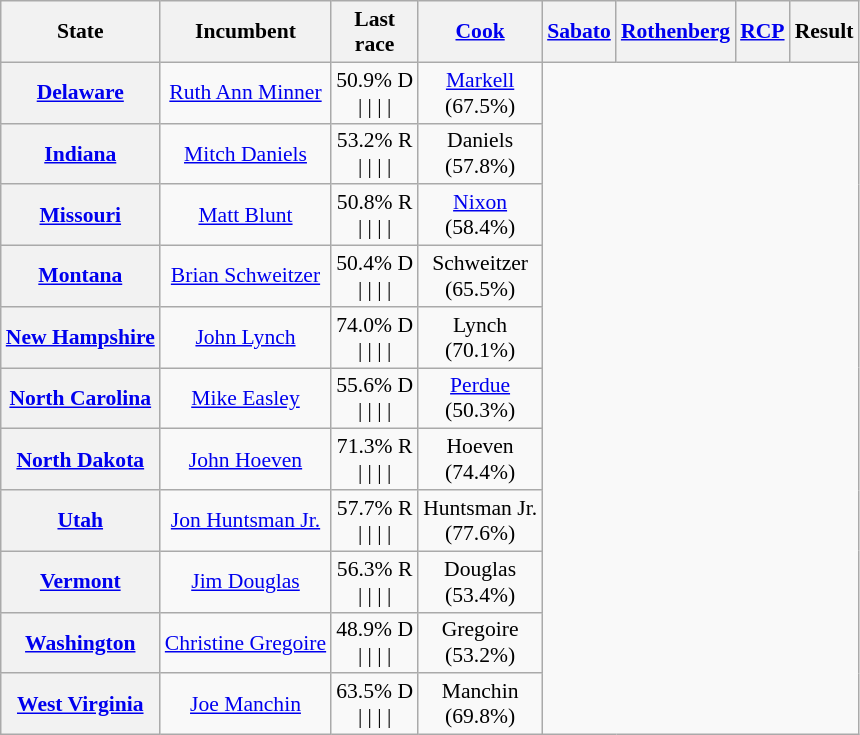<table class="wikitable sortable" style="text-align:center; font-size:90%;">
<tr>
<th>State</th>
<th>Incumbent</th>
<th>Last<br>race</th>
<th><a href='#'>Cook</a><br></th>
<th><a href='#'>Sabato</a><br></th>
<th><a href='#'>Rothenberg</a><br></th>
<th><a href='#'>RCP</a><br></th>
<th>Result</th>
</tr>
<tr>
<th><a href='#'>Delaware</a></th>
<td><a href='#'>Ruth Ann Minner</a> </td>
<td>50.9% D<br>|
|
|
|</td>
<td><a href='#'>Markell</a><br>(67.5%)</td>
</tr>
<tr>
<th><a href='#'>Indiana</a></th>
<td><a href='#'>Mitch Daniels</a><br></td>
<td>53.2% R<br>|
|
|
|</td>
<td>Daniels<br>(57.8%)</td>
</tr>
<tr>
<th><a href='#'>Missouri</a></th>
<td><a href='#'>Matt Blunt</a> </td>
<td>50.8% R<br>|
|
|
|</td>
<td><a href='#'>Nixon</a><br>(58.4%)</td>
</tr>
<tr>
<th><a href='#'>Montana</a></th>
<td><a href='#'>Brian Schweitzer</a><br></td>
<td>50.4% D<br>|
|
|
|</td>
<td>Schweitzer <br>(65.5%)</td>
</tr>
<tr>
<th><a href='#'>New Hampshire</a></th>
<td><a href='#'>John Lynch</a><br></td>
<td>74.0% D<br>|
|
|
|</td>
<td>Lynch <br>(70.1%)</td>
</tr>
<tr>
<th><a href='#'>North Carolina</a></th>
<td><a href='#'>Mike Easley</a><br> </td>
<td>55.6% D<br>|
|
|
|</td>
<td><a href='#'>Perdue</a><br>(50.3%)</td>
</tr>
<tr>
<th><a href='#'>North Dakota</a></th>
<td><a href='#'>John Hoeven</a></td>
<td>71.3% R<br>|
|
|
|</td>
<td>Hoeven <br>(74.4%)</td>
</tr>
<tr>
<th><a href='#'>Utah</a></th>
<td><a href='#'>Jon Huntsman Jr.</a></td>
<td>57.7% R<br>|
|
|
|</td>
<td>Huntsman Jr. <br>(77.6%)</td>
</tr>
<tr>
<th><a href='#'>Vermont</a></th>
<td><a href='#'>Jim Douglas</a></td>
<td>56.3% R<br>|
|
|
|</td>
<td>Douglas <br>(53.4%)</td>
</tr>
<tr>
<th><a href='#'>Washington</a></th>
<td><a href='#'>Christine Gregoire</a><br></td>
<td>48.9% D<br>|
|
|
|</td>
<td>Gregoire <br>(53.2%)</td>
</tr>
<tr>
<th><a href='#'>West Virginia</a></th>
<td><a href='#'>Joe Manchin</a></td>
<td>63.5% D<br>|
|
|
|</td>
<td>Manchin <br>(69.8%)</td>
</tr>
</table>
